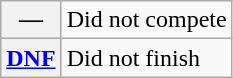<table class="wikitable">
<tr>
<th scope="row">—</th>
<td>Did not compete</td>
</tr>
<tr>
<th scope="row"><a href='#'>DNF</a></th>
<td>Did not finish</td>
</tr>
</table>
